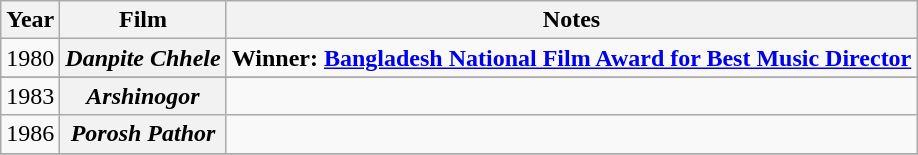<table class="wikitable sortable">
<tr>
<th>Year</th>
<th>Film</th>
<th>Notes</th>
</tr>
<tr>
<td>1980</td>
<th><em>Danpite Chhele</em></th>
<td><strong>Winner: <a href='#'>Bangladesh National Film Award for Best Music Director</a></strong> </td>
</tr>
<tr>
</tr>
<tr>
<td>1983</td>
<th><em>Arshinogor</em></th>
<td></td>
</tr>
<tr>
<td>1986</td>
<th><em>Porosh Pathor</em></th>
<td></td>
</tr>
<tr>
</tr>
</table>
